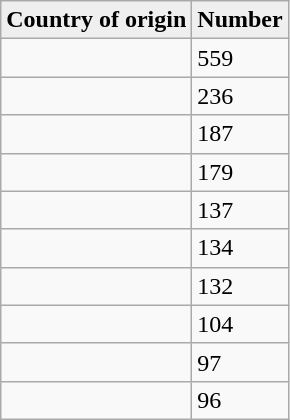<table style="float: center;" class="wikitable">
<tr>
<th style="background:#efefef;">Country of origin</th>
<th style="background:#efefef;">Number</th>
</tr>
<tr>
<td></td>
<td>559</td>
</tr>
<tr>
<td></td>
<td>236</td>
</tr>
<tr>
<td></td>
<td>187</td>
</tr>
<tr>
<td></td>
<td>179</td>
</tr>
<tr>
<td></td>
<td>137</td>
</tr>
<tr>
<td></td>
<td>134</td>
</tr>
<tr>
<td></td>
<td>132</td>
</tr>
<tr>
<td></td>
<td>104</td>
</tr>
<tr>
<td></td>
<td>97</td>
</tr>
<tr>
<td></td>
<td>96</td>
</tr>
</table>
